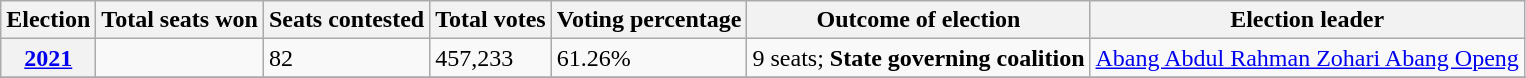<table class="wikitable">
<tr>
<th>Election</th>
<th>Total seats won</th>
<th>Seats contested</th>
<th>Total votes</th>
<th>Voting percentage</th>
<th>Outcome of election</th>
<th>Election leader</th>
</tr>
<tr>
<th><a href='#'>2021</a></th>
<td></td>
<td>82</td>
<td>457,233</td>
<td>61.26%</td>
<td>9 seats; <strong>State governing coalition</strong><br></td>
<td><a href='#'>Abang Abdul Rahman Zohari Abang Openg</a></td>
</tr>
<tr>
</tr>
</table>
